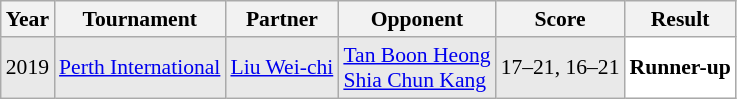<table class="sortable wikitable" style="font-size: 90%;">
<tr>
<th>Year</th>
<th>Tournament</th>
<th>Partner</th>
<th>Opponent</th>
<th>Score</th>
<th>Result</th>
</tr>
<tr style="background:#E9E9E9">
<td align="center">2019</td>
<td align="left"><a href='#'>Perth International</a></td>
<td align="left"> <a href='#'>Liu Wei-chi</a></td>
<td align="left"> <a href='#'>Tan Boon Heong</a><br> <a href='#'>Shia Chun Kang</a></td>
<td align="left">17–21, 16–21</td>
<td style="text-align:left; background:white"> <strong>Runner-up</strong></td>
</tr>
</table>
